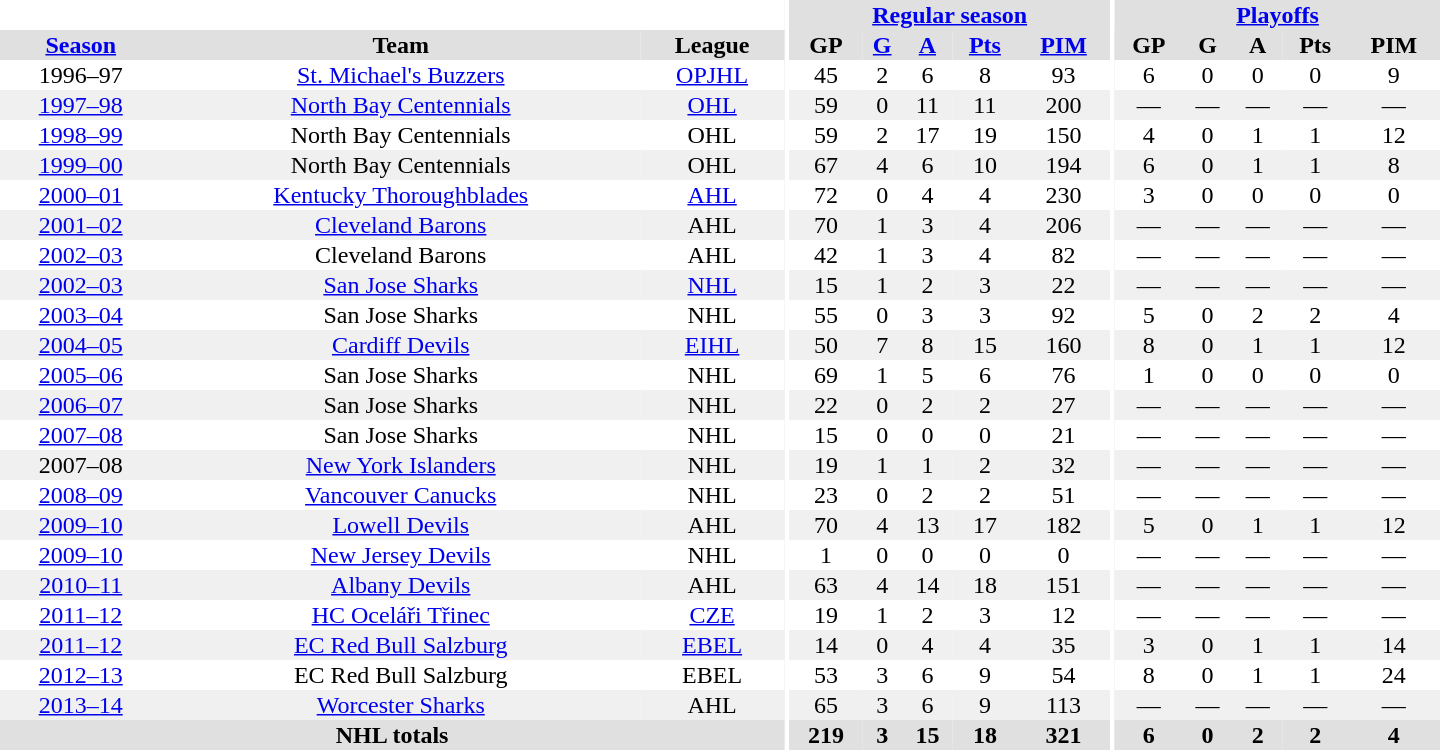<table border="0" cellpadding="1" cellspacing="0" style="text-align:center; width:60em">
<tr bgcolor="#e0e0e0">
<th colspan="3" bgcolor="#ffffff"></th>
<th rowspan="99" bgcolor="#ffffff"></th>
<th colspan="5"><a href='#'>Regular season</a></th>
<th rowspan="99" bgcolor="#ffffff"></th>
<th colspan="5"><a href='#'>Playoffs</a></th>
</tr>
<tr bgcolor="#e0e0e0">
<th><a href='#'>Season</a></th>
<th>Team</th>
<th>League</th>
<th>GP</th>
<th><a href='#'>G</a></th>
<th><a href='#'>A</a></th>
<th><a href='#'>Pts</a></th>
<th><a href='#'>PIM</a></th>
<th>GP</th>
<th>G</th>
<th>A</th>
<th>Pts</th>
<th>PIM</th>
</tr>
<tr>
<td>1996–97</td>
<td><a href='#'>St. Michael's Buzzers</a></td>
<td><a href='#'>OPJHL</a></td>
<td>45</td>
<td>2</td>
<td>6</td>
<td>8</td>
<td>93</td>
<td>6</td>
<td>0</td>
<td>0</td>
<td>0</td>
<td>9</td>
</tr>
<tr ALIGN="center" bgcolor="#f0f0f0">
<td><a href='#'>1997–98</a></td>
<td><a href='#'>North Bay Centennials</a></td>
<td><a href='#'>OHL</a></td>
<td>59</td>
<td>0</td>
<td>11</td>
<td>11</td>
<td>200</td>
<td>—</td>
<td>—</td>
<td>—</td>
<td>—</td>
<td>—</td>
</tr>
<tr ALIGN="center">
<td><a href='#'>1998–99</a></td>
<td>North Bay Centennials</td>
<td>OHL</td>
<td>59</td>
<td>2</td>
<td>17</td>
<td>19</td>
<td>150</td>
<td>4</td>
<td>0</td>
<td>1</td>
<td>1</td>
<td>12</td>
</tr>
<tr ALIGN="center"  bgcolor="#f0f0f0">
<td><a href='#'>1999–00</a></td>
<td>North Bay Centennials</td>
<td>OHL</td>
<td>67</td>
<td>4</td>
<td>6</td>
<td>10</td>
<td>194</td>
<td>6</td>
<td>0</td>
<td>1</td>
<td>1</td>
<td>8</td>
</tr>
<tr ALIGN="center">
<td><a href='#'>2000–01</a></td>
<td><a href='#'>Kentucky Thoroughblades</a></td>
<td><a href='#'>AHL</a></td>
<td>72</td>
<td>0</td>
<td>4</td>
<td>4</td>
<td>230</td>
<td>3</td>
<td>0</td>
<td>0</td>
<td>0</td>
<td>0</td>
</tr>
<tr ALIGN="center"  bgcolor="#f0f0f0">
<td><a href='#'>2001–02</a></td>
<td><a href='#'>Cleveland Barons</a></td>
<td>AHL</td>
<td>70</td>
<td>1</td>
<td>3</td>
<td>4</td>
<td>206</td>
<td>—</td>
<td>—</td>
<td>—</td>
<td>—</td>
<td>—</td>
</tr>
<tr ALIGN="center">
<td><a href='#'>2002–03</a></td>
<td>Cleveland Barons</td>
<td>AHL</td>
<td>42</td>
<td>1</td>
<td>3</td>
<td>4</td>
<td>82</td>
<td>—</td>
<td>—</td>
<td>—</td>
<td>—</td>
<td>—</td>
</tr>
<tr ALIGN="center" bgcolor="#f0f0f0">
<td><a href='#'>2002–03</a></td>
<td><a href='#'>San Jose Sharks</a></td>
<td><a href='#'>NHL</a></td>
<td>15</td>
<td>1</td>
<td>2</td>
<td>3</td>
<td>22</td>
<td>—</td>
<td>—</td>
<td>—</td>
<td>—</td>
<td>—</td>
</tr>
<tr ALIGN="center">
<td><a href='#'>2003–04</a></td>
<td>San Jose Sharks</td>
<td>NHL</td>
<td>55</td>
<td>0</td>
<td>3</td>
<td>3</td>
<td>92</td>
<td>5</td>
<td>0</td>
<td>2</td>
<td>2</td>
<td>4</td>
</tr>
<tr ALIGN="center" bgcolor="#f0f0f0">
<td><a href='#'>2004–05</a></td>
<td><a href='#'>Cardiff Devils</a></td>
<td><a href='#'>EIHL</a></td>
<td>50</td>
<td>7</td>
<td>8</td>
<td>15</td>
<td>160</td>
<td>8</td>
<td>0</td>
<td>1</td>
<td>1</td>
<td>12</td>
</tr>
<tr ALIGN="center">
<td><a href='#'>2005–06</a></td>
<td>San Jose Sharks</td>
<td>NHL</td>
<td>69</td>
<td>1</td>
<td>5</td>
<td>6</td>
<td>76</td>
<td>1</td>
<td>0</td>
<td>0</td>
<td>0</td>
<td>0</td>
</tr>
<tr ALIGN="center" bgcolor="#f0f0f0">
<td><a href='#'>2006–07</a></td>
<td>San Jose Sharks</td>
<td>NHL</td>
<td>22</td>
<td>0</td>
<td>2</td>
<td>2</td>
<td>27</td>
<td>—</td>
<td>—</td>
<td>—</td>
<td>—</td>
<td>—</td>
</tr>
<tr ALIGN="center">
<td><a href='#'>2007–08</a></td>
<td>San Jose Sharks</td>
<td>NHL</td>
<td>15</td>
<td>0</td>
<td>0</td>
<td>0</td>
<td>21</td>
<td>—</td>
<td>—</td>
<td>—</td>
<td>—</td>
<td>—</td>
</tr>
<tr ALIGN="center"  bgcolor="#f0f0f0">
<td>2007–08</td>
<td><a href='#'>New York Islanders</a></td>
<td>NHL</td>
<td>19</td>
<td>1</td>
<td>1</td>
<td>2</td>
<td>32</td>
<td>—</td>
<td>—</td>
<td>—</td>
<td>—</td>
<td>—</td>
</tr>
<tr ALIGN="center">
<td><a href='#'>2008–09</a></td>
<td><a href='#'>Vancouver Canucks</a></td>
<td>NHL</td>
<td>23</td>
<td>0</td>
<td>2</td>
<td>2</td>
<td>51</td>
<td>—</td>
<td>—</td>
<td>—</td>
<td>—</td>
<td>—</td>
</tr>
<tr ALIGN="center"   bgcolor="#f0f0f0">
<td><a href='#'>2009–10</a></td>
<td><a href='#'>Lowell Devils</a></td>
<td>AHL</td>
<td>70</td>
<td>4</td>
<td>13</td>
<td>17</td>
<td>182</td>
<td>5</td>
<td>0</td>
<td>1</td>
<td>1</td>
<td>12</td>
</tr>
<tr ALIGN="center">
<td><a href='#'>2009–10</a></td>
<td><a href='#'>New Jersey Devils</a></td>
<td>NHL</td>
<td>1</td>
<td>0</td>
<td>0</td>
<td>0</td>
<td>0</td>
<td>—</td>
<td>—</td>
<td>—</td>
<td>—</td>
<td>—</td>
</tr>
<tr ALIGN="center"   bgcolor="#f0f0f0">
<td><a href='#'>2010–11</a></td>
<td><a href='#'>Albany Devils</a></td>
<td>AHL</td>
<td>63</td>
<td>4</td>
<td>14</td>
<td>18</td>
<td>151</td>
<td>—</td>
<td>—</td>
<td>—</td>
<td>—</td>
<td>—</td>
</tr>
<tr ALIGN="center">
<td><a href='#'>2011–12</a></td>
<td><a href='#'>HC Oceláři Třinec</a></td>
<td><a href='#'>CZE</a></td>
<td>19</td>
<td>1</td>
<td>2</td>
<td>3</td>
<td>12</td>
<td>—</td>
<td>—</td>
<td>—</td>
<td>—</td>
<td>—</td>
</tr>
<tr ALIGN="center"   bgcolor="#f0f0f0">
<td><a href='#'>2011–12</a></td>
<td><a href='#'>EC Red Bull Salzburg</a></td>
<td><a href='#'>EBEL</a></td>
<td>14</td>
<td>0</td>
<td>4</td>
<td>4</td>
<td>35</td>
<td>3</td>
<td>0</td>
<td>1</td>
<td>1</td>
<td>14</td>
</tr>
<tr ALIGN="center">
<td><a href='#'>2012–13</a></td>
<td>EC Red Bull Salzburg</td>
<td>EBEL</td>
<td>53</td>
<td>3</td>
<td>6</td>
<td>9</td>
<td>54</td>
<td>8</td>
<td>0</td>
<td>1</td>
<td>1</td>
<td>24</td>
</tr>
<tr ALIGN="center"   bgcolor="#f0f0f0">
<td><a href='#'>2013–14</a></td>
<td><a href='#'>Worcester Sharks</a></td>
<td>AHL</td>
<td>65</td>
<td>3</td>
<td>6</td>
<td>9</td>
<td>113</td>
<td>—</td>
<td>—</td>
<td>—</td>
<td>—</td>
<td>—</td>
</tr>
<tr ALIGN="center" bgcolor="#e0e0e0">
<th colspan="3">NHL totals</th>
<th ALIGN="center">219</th>
<th ALIGN="center">3</th>
<th ALIGN="center">15</th>
<th ALIGN="center">18</th>
<th ALIGN="center">321</th>
<th>6</th>
<th>0</th>
<th>2</th>
<th>2</th>
<th>4</th>
</tr>
</table>
